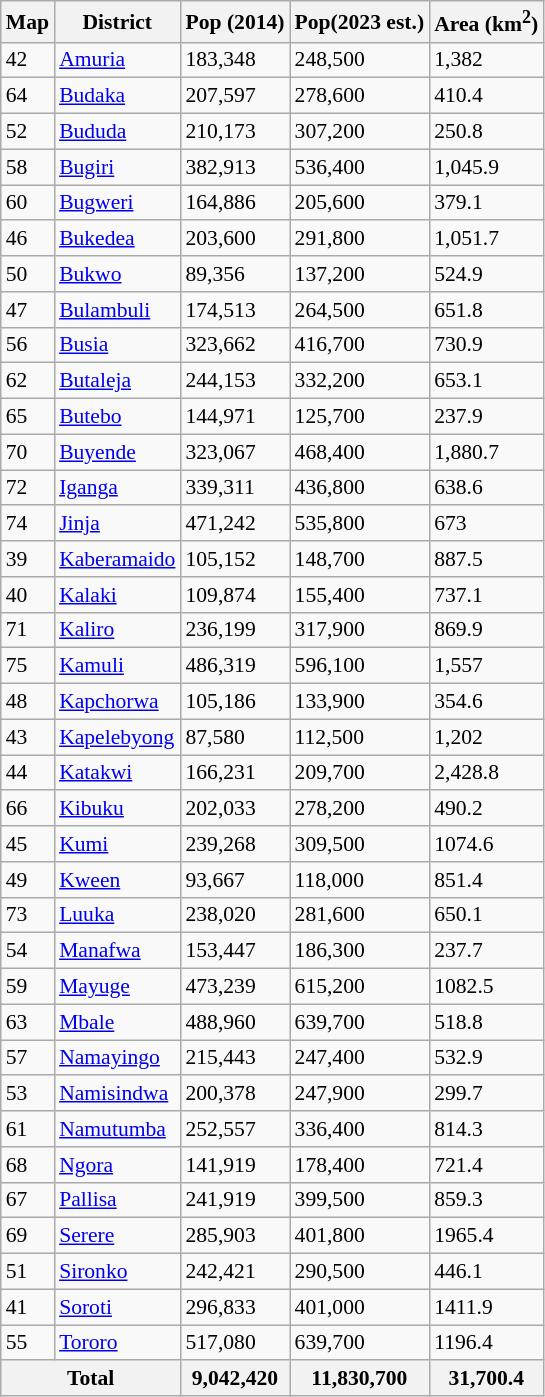<table class="wikitable sortable" style="font-size:90%;">
<tr>
<th>Map</th>
<th>District</th>
<th>Pop (2014)</th>
<th>Pop(2023 est.)</th>
<th>Area (km<sup>2</sup>)</th>
</tr>
<tr>
<td>42</td>
<td><a href='#'>Amuria</a></td>
<td>183,348</td>
<td>248,500</td>
<td>1,382</td>
</tr>
<tr>
<td>64</td>
<td><a href='#'>Budaka</a></td>
<td>207,597</td>
<td>278,600</td>
<td>410.4</td>
</tr>
<tr>
<td>52</td>
<td><a href='#'>Bududa</a></td>
<td>210,173</td>
<td>307,200</td>
<td>250.8</td>
</tr>
<tr>
<td>58</td>
<td><a href='#'>Bugiri</a></td>
<td>382,913</td>
<td>536,400</td>
<td>1,045.9</td>
</tr>
<tr>
<td>60</td>
<td><a href='#'>Bugweri</a></td>
<td>164,886</td>
<td>205,600</td>
<td>379.1</td>
</tr>
<tr>
<td>46</td>
<td><a href='#'>Bukedea</a></td>
<td>203,600</td>
<td>291,800</td>
<td>1,051.7</td>
</tr>
<tr>
<td>50</td>
<td><a href='#'>Bukwo</a></td>
<td>89,356</td>
<td>137,200</td>
<td>524.9</td>
</tr>
<tr>
<td>47</td>
<td><a href='#'>Bulambuli</a></td>
<td>174,513</td>
<td>264,500</td>
<td>651.8</td>
</tr>
<tr>
<td>56</td>
<td><a href='#'>Busia</a></td>
<td>323,662</td>
<td>416,700</td>
<td>730.9</td>
</tr>
<tr>
<td>62</td>
<td><a href='#'>Butaleja</a></td>
<td>244,153</td>
<td>332,200</td>
<td>653.1</td>
</tr>
<tr>
<td>65</td>
<td><a href='#'>Butebo</a></td>
<td>144,971</td>
<td>125,700</td>
<td>237.9</td>
</tr>
<tr>
<td>70</td>
<td><a href='#'>Buyende</a></td>
<td>323,067</td>
<td>468,400</td>
<td>1,880.7</td>
</tr>
<tr>
<td>72</td>
<td><a href='#'>Iganga</a></td>
<td>339,311</td>
<td>436,800</td>
<td>638.6</td>
</tr>
<tr>
<td>74</td>
<td><a href='#'>Jinja</a></td>
<td>471,242</td>
<td>535,800</td>
<td>673</td>
</tr>
<tr>
<td>39</td>
<td><a href='#'>Kaberamaido</a></td>
<td>105,152</td>
<td>148,700</td>
<td>887.5</td>
</tr>
<tr>
<td>40</td>
<td><a href='#'>Kalaki</a></td>
<td>109,874</td>
<td>155,400</td>
<td>737.1</td>
</tr>
<tr>
<td>71</td>
<td><a href='#'>Kaliro</a></td>
<td>236,199</td>
<td>317,900</td>
<td>869.9</td>
</tr>
<tr>
<td>75</td>
<td><a href='#'>Kamuli</a></td>
<td>486,319</td>
<td>596,100</td>
<td>1,557</td>
</tr>
<tr>
<td>48</td>
<td><a href='#'>Kapchorwa</a></td>
<td>105,186</td>
<td>133,900</td>
<td>354.6</td>
</tr>
<tr>
<td>43</td>
<td><a href='#'>Kapelebyong</a></td>
<td>87,580</td>
<td>112,500</td>
<td>1,202</td>
</tr>
<tr>
<td>44</td>
<td><a href='#'>Katakwi</a></td>
<td>166,231</td>
<td>209,700</td>
<td>2,428.8</td>
</tr>
<tr>
<td>66</td>
<td><a href='#'>Kibuku</a></td>
<td>202,033</td>
<td>278,200</td>
<td>490.2</td>
</tr>
<tr>
<td>45</td>
<td><a href='#'>Kumi</a></td>
<td>239,268</td>
<td>309,500</td>
<td>1074.6</td>
</tr>
<tr>
<td>49</td>
<td><a href='#'>Kween</a></td>
<td>93,667</td>
<td>118,000</td>
<td>851.4</td>
</tr>
<tr>
<td>73</td>
<td><a href='#'>Luuka</a></td>
<td>238,020</td>
<td>281,600</td>
<td>650.1</td>
</tr>
<tr>
<td>54</td>
<td><a href='#'>Manafwa</a></td>
<td>153,447</td>
<td>186,300</td>
<td>237.7</td>
</tr>
<tr>
<td>59</td>
<td><a href='#'>Mayuge</a></td>
<td>473,239</td>
<td>615,200</td>
<td>1082.5</td>
</tr>
<tr>
<td>63</td>
<td><a href='#'>Mbale</a></td>
<td>488,960</td>
<td>639,700</td>
<td>518.8</td>
</tr>
<tr>
<td>57</td>
<td><a href='#'>Namayingo</a></td>
<td>215,443</td>
<td>247,400</td>
<td>532.9</td>
</tr>
<tr>
<td>53</td>
<td><a href='#'>Namisindwa</a></td>
<td>200,378</td>
<td>247,900</td>
<td>299.7</td>
</tr>
<tr>
<td>61</td>
<td><a href='#'>Namutumba</a></td>
<td>252,557</td>
<td>336,400</td>
<td>814.3</td>
</tr>
<tr>
<td>68</td>
<td><a href='#'>Ngora</a></td>
<td>141,919</td>
<td>178,400</td>
<td>721.4</td>
</tr>
<tr>
<td>67</td>
<td><a href='#'>Pallisa</a></td>
<td>241,919</td>
<td>399,500</td>
<td>859.3</td>
</tr>
<tr>
<td>69</td>
<td><a href='#'>Serere</a></td>
<td>285,903</td>
<td>401,800</td>
<td>1965.4</td>
</tr>
<tr>
<td>51</td>
<td><a href='#'>Sironko</a></td>
<td>242,421</td>
<td>290,500</td>
<td>446.1</td>
</tr>
<tr>
<td>41</td>
<td><a href='#'>Soroti</a></td>
<td>296,833</td>
<td>401,000</td>
<td>1411.9</td>
</tr>
<tr>
<td>55</td>
<td><a href='#'>Tororo</a></td>
<td>517,080</td>
<td>639,700</td>
<td>1196.4</td>
</tr>
<tr>
<th colspan="2">Total</th>
<th>9,042,420</th>
<th>11,830,700</th>
<th>31,700.4</th>
</tr>
</table>
